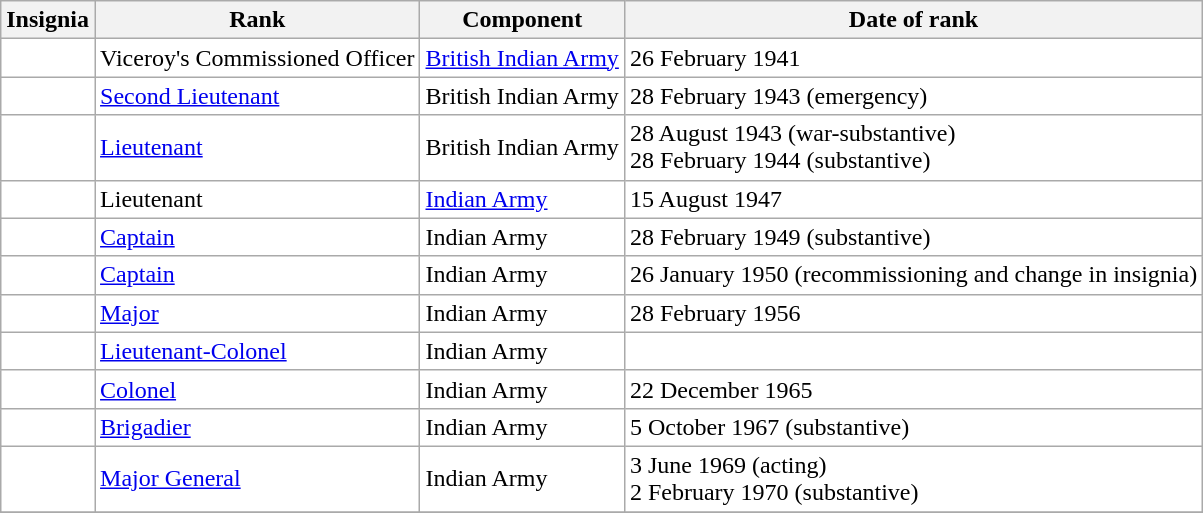<table class="wikitable" style="background:white">
<tr>
<th>Insignia</th>
<th>Rank</th>
<th>Component</th>
<th>Date of rank</th>
</tr>
<tr>
<td align="center"></td>
<td>Viceroy's Commissioned Officer</td>
<td><a href='#'>British Indian Army</a></td>
<td>26 February 1941</td>
</tr>
<tr>
<td align="center"></td>
<td><a href='#'>Second Lieutenant</a></td>
<td>British Indian Army</td>
<td>28 February 1943 (emergency)</td>
</tr>
<tr>
<td align="center"></td>
<td><a href='#'>Lieutenant</a></td>
<td>British Indian Army</td>
<td>28 August 1943 (war-substantive)<br>28 February 1944 (substantive)</td>
</tr>
<tr>
<td align="center"></td>
<td>Lieutenant</td>
<td><a href='#'>Indian Army</a></td>
<td>15 August 1947</td>
</tr>
<tr>
<td align="center"></td>
<td><a href='#'>Captain</a></td>
<td>Indian Army</td>
<td>28 February 1949 (substantive)</td>
</tr>
<tr>
<td align="center"></td>
<td><a href='#'>Captain</a></td>
<td>Indian Army</td>
<td>26 January 1950 (recommissioning and change in insignia)</td>
</tr>
<tr>
<td align="center"></td>
<td><a href='#'>Major</a></td>
<td>Indian Army</td>
<td>28 February 1956</td>
</tr>
<tr>
<td align="center"></td>
<td><a href='#'>Lieutenant-Colonel</a></td>
<td>Indian Army</td>
<td></td>
</tr>
<tr>
<td align="center"></td>
<td><a href='#'>Colonel</a></td>
<td>Indian Army</td>
<td>22 December 1965</td>
</tr>
<tr>
<td align="center"></td>
<td><a href='#'>Brigadier</a></td>
<td>Indian Army</td>
<td>5 October 1967 (substantive)</td>
</tr>
<tr>
<td align="center"></td>
<td><a href='#'>Major General</a></td>
<td>Indian Army</td>
<td>3 June 1969 (acting)<br>2 February 1970 (substantive)</td>
</tr>
<tr>
</tr>
</table>
